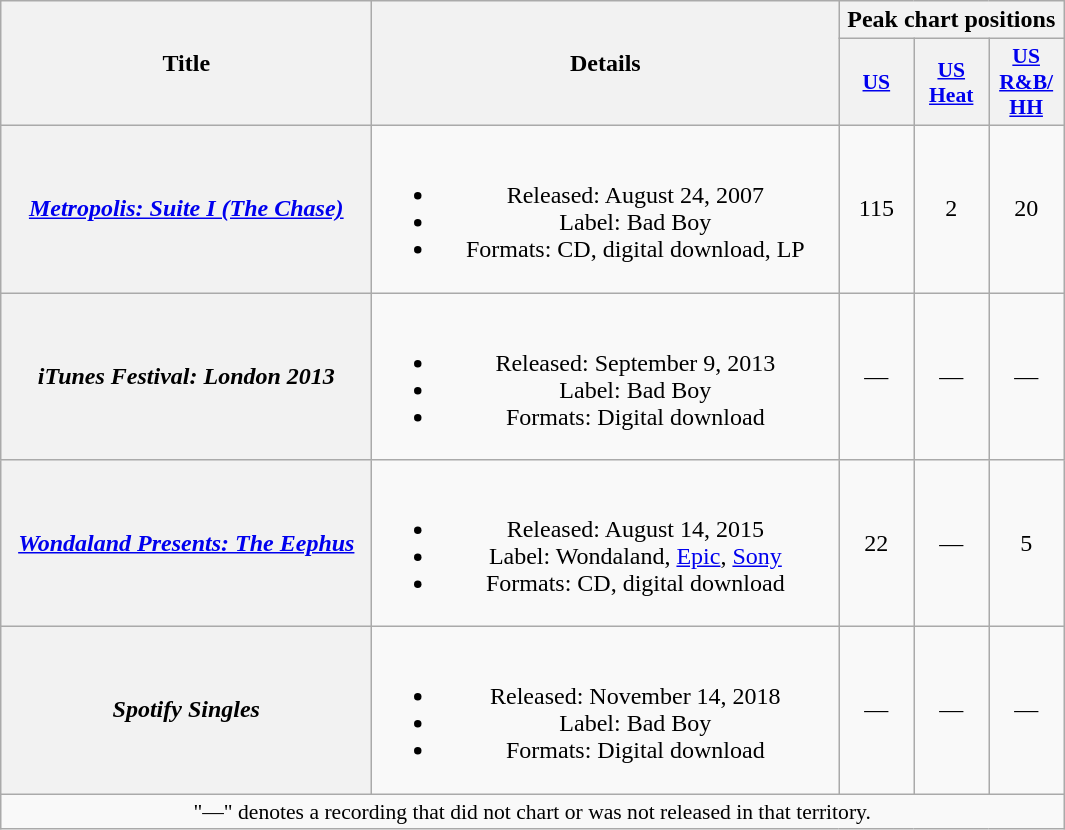<table class="wikitable plainrowheaders" style="text-align:center;">
<tr>
<th scope="col" rowspan="2" style="width:15em;">Title</th>
<th scope="col" rowspan="2" style="width:19em;">Details</th>
<th scope="col" colspan="3">Peak chart positions</th>
</tr>
<tr>
<th style="width:3em;font-size:90%"><a href='#'>US</a><br></th>
<th style="width:3em;font-size:90%"><a href='#'>US Heat</a><br></th>
<th style="width:3em;font-size:90%"><a href='#'>US<br>R&B/<br>HH</a><br></th>
</tr>
<tr>
<th scope="row"><em><a href='#'>Metropolis: Suite I (The Chase)</a></em></th>
<td><br><ul><li>Released: August 24, 2007</li><li>Label: Bad Boy</li><li>Formats: CD, digital download, LP</li></ul></td>
<td>115</td>
<td>2</td>
<td>20</td>
</tr>
<tr>
<th scope="row"><em>iTunes Festival: London 2013</em></th>
<td><br><ul><li>Released: September 9, 2013</li><li>Label: Bad Boy</li><li>Formats: Digital download</li></ul></td>
<td>—</td>
<td>—</td>
<td>—</td>
</tr>
<tr>
<th scope="row"><em><a href='#'>Wondaland Presents: The Eephus</a></em></th>
<td><br><ul><li>Released: August 14, 2015</li><li>Label: Wondaland, <a href='#'>Epic</a>, <a href='#'>Sony</a></li><li>Formats: CD, digital download</li></ul></td>
<td>22</td>
<td>—</td>
<td>5</td>
</tr>
<tr>
<th scope="row"><em>Spotify Singles</em></th>
<td><br><ul><li>Released: November 14, 2018</li><li>Label: Bad Boy</li><li>Formats: Digital download</li></ul></td>
<td>—</td>
<td>—</td>
<td>—</td>
</tr>
<tr>
<td colspan="5" style="font-size:90%">"—" denotes a recording that did not chart or was not released in that territory.</td>
</tr>
</table>
